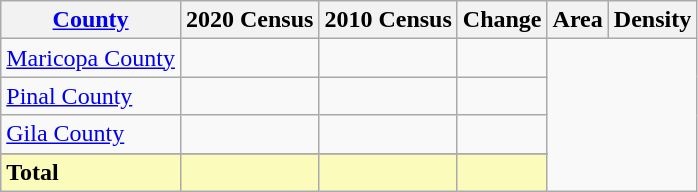<table class="wikitable sortable">
<tr>
<th><a href='#'>County</a></th>
<th>2020 Census</th>
<th>2010 Census</th>
<th>Change</th>
<th>Area</th>
<th>Density</th>
</tr>
<tr>
<td><a href='#'>Maricopa County</a></td>
<td></td>
<td></td>
<td></td>
</tr>
<tr>
<td><a href='#'>Pinal County</a></td>
<td></td>
<td></td>
<td></td>
</tr>
<tr>
<td><a href='#'>Gila County</a></td>
<td></td>
<td></td>
<td></td>
</tr>
<tr>
</tr>
<tr class=sortbottom style="background:#fbfbbb">
<td><strong>Total</strong></td>
<td></td>
<td></td>
<td></td>
</tr>
</table>
